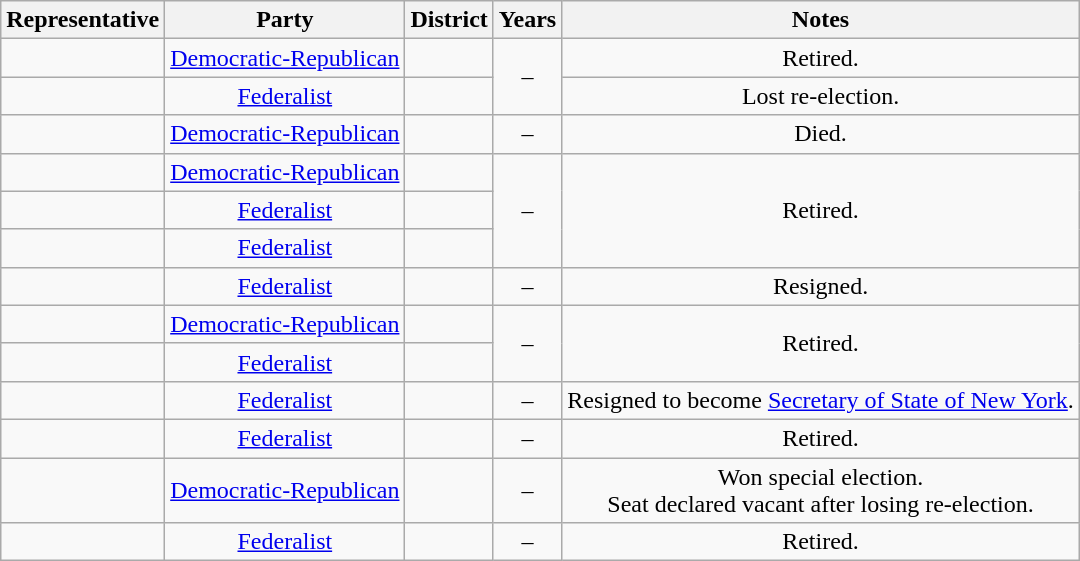<table class="wikitable sortable" style="text-align:center">
<tr valign=bottom>
<th>Representative</th>
<th>Party</th>
<th>District</th>
<th>Years</th>
<th>Notes</th>
</tr>
<tr>
<td align=left></td>
<td><a href='#'>Democratic-Republican</a></td>
<td></td>
<td rowspan="2" nowrap=""> –<br></td>
<td>Retired.</td>
</tr>
<tr>
<td align=left></td>
<td><a href='#'>Federalist</a></td>
<td></td>
<td>Lost re-election.</td>
</tr>
<tr>
<td align=left></td>
<td><a href='#'>Democratic-Republican</a></td>
<td></td>
<td nowrap> –<br></td>
<td>Died.</td>
</tr>
<tr>
<td align=left></td>
<td><a href='#'>Democratic-Republican</a></td>
<td></td>
<td rowspan="3" nowrap=""> –<br></td>
<td rowspan="3">Retired.</td>
</tr>
<tr>
<td align=left></td>
<td><a href='#'>Federalist</a></td>
<td></td>
</tr>
<tr>
<td align=left></td>
<td><a href='#'>Federalist</a></td>
<td></td>
</tr>
<tr>
<td align=left></td>
<td><a href='#'>Federalist</a></td>
<td></td>
<td nowrap> –<br></td>
<td>Resigned.</td>
</tr>
<tr>
<td align=left></td>
<td><a href='#'>Democratic-Republican</a></td>
<td></td>
<td rowspan="2" nowrap=""> –<br></td>
<td rowspan="2">Retired.</td>
</tr>
<tr>
<td align=left></td>
<td><a href='#'>Federalist</a></td>
<td></td>
</tr>
<tr>
<td align=left></td>
<td><a href='#'>Federalist</a></td>
<td></td>
<td nowrap> –<br></td>
<td>Resigned to become <a href='#'>Secretary of State of New York</a>.</td>
</tr>
<tr>
<td align=left></td>
<td><a href='#'>Federalist</a></td>
<td></td>
<td nowrap> –<br></td>
<td>Retired.</td>
</tr>
<tr>
<td align=left></td>
<td><a href='#'>Democratic-Republican</a></td>
<td></td>
<td nowrap> –<br></td>
<td>Won special election.<br>Seat declared vacant after losing re-election.</td>
</tr>
<tr>
<td align=left></td>
<td><a href='#'>Federalist</a></td>
<td></td>
<td nowrap> –<br></td>
<td>Retired.</td>
</tr>
</table>
